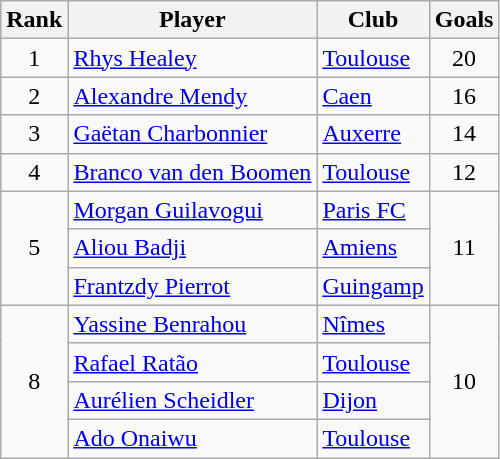<table class="wikitable" style="text-align:center;">
<tr>
<th>Rank</th>
<th>Player</th>
<th>Club</th>
<th>Goals</th>
</tr>
<tr>
<td>1</td>
<td align="left"> <a href='#'>Rhys Healey</a></td>
<td align="left"><a href='#'>Toulouse</a></td>
<td>20</td>
</tr>
<tr>
<td>2</td>
<td align="left"> <a href='#'>Alexandre Mendy</a></td>
<td align="left"><a href='#'>Caen</a></td>
<td>16</td>
</tr>
<tr>
<td>3</td>
<td align="left"> <a href='#'>Gaëtan Charbonnier</a></td>
<td align="left"><a href='#'>Auxerre</a></td>
<td>14</td>
</tr>
<tr>
<td>4</td>
<td align="left"> <a href='#'>Branco van den Boomen</a></td>
<td align="left"><a href='#'>Toulouse</a></td>
<td>12</td>
</tr>
<tr>
<td rowspan="3">5</td>
<td align="left"> <a href='#'>Morgan Guilavogui</a></td>
<td align="left"><a href='#'>Paris FC</a></td>
<td rowspan="3">11</td>
</tr>
<tr>
<td align="left"> <a href='#'>Aliou Badji</a></td>
<td align="left"><a href='#'>Amiens</a></td>
</tr>
<tr>
<td align="left"> <a href='#'>Frantzdy Pierrot</a></td>
<td align="left"><a href='#'>Guingamp</a></td>
</tr>
<tr>
<td rowspan="4">8</td>
<td align="left"> <a href='#'>Yassine Benrahou</a></td>
<td align="left"><a href='#'>Nîmes</a></td>
<td rowspan="4">10</td>
</tr>
<tr>
<td align="left"> <a href='#'>Rafael Ratão</a></td>
<td align="left"><a href='#'>Toulouse</a></td>
</tr>
<tr>
<td align="left"> <a href='#'>Aurélien Scheidler</a></td>
<td align="left"><a href='#'>Dijon</a></td>
</tr>
<tr>
<td align="left"> <a href='#'>Ado Onaiwu</a></td>
<td align="left"><a href='#'>Toulouse</a></td>
</tr>
</table>
